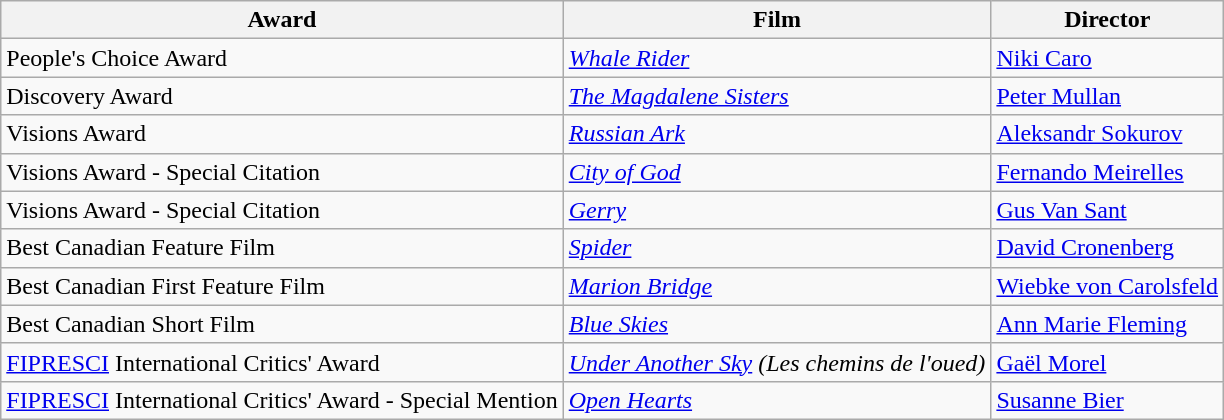<table class="wikitable">
<tr>
<th>Award</th>
<th>Film</th>
<th>Director</th>
</tr>
<tr>
<td>People's Choice Award</td>
<td><em><a href='#'>Whale Rider</a></em></td>
<td><a href='#'>Niki Caro</a></td>
</tr>
<tr>
<td>Discovery Award</td>
<td><em><a href='#'>The Magdalene Sisters</a></em></td>
<td><a href='#'>Peter Mullan</a></td>
</tr>
<tr>
<td>Visions Award</td>
<td><em><a href='#'>Russian Ark</a></em></td>
<td><a href='#'>Aleksandr Sokurov</a></td>
</tr>
<tr>
<td>Visions Award - Special Citation</td>
<td><em><a href='#'>City of God</a></em></td>
<td><a href='#'>Fernando Meirelles</a></td>
</tr>
<tr>
<td>Visions Award - Special Citation</td>
<td><em><a href='#'>Gerry</a></em></td>
<td><a href='#'>Gus Van Sant</a></td>
</tr>
<tr>
<td>Best Canadian Feature Film</td>
<td><em><a href='#'>Spider</a></em></td>
<td><a href='#'>David Cronenberg</a></td>
</tr>
<tr>
<td>Best Canadian First Feature Film</td>
<td><em><a href='#'>Marion Bridge</a></em></td>
<td><a href='#'>Wiebke von Carolsfeld</a></td>
</tr>
<tr>
<td>Best Canadian Short Film</td>
<td><em><a href='#'>Blue Skies</a></em></td>
<td><a href='#'>Ann Marie Fleming</a></td>
</tr>
<tr>
<td><a href='#'>FIPRESCI</a> International Critics' Award</td>
<td><em><a href='#'>Under Another Sky</a> (Les chemins de l'oued)</em></td>
<td><a href='#'>Gaël Morel</a></td>
</tr>
<tr>
<td><a href='#'>FIPRESCI</a> International Critics' Award - Special Mention</td>
<td><em><a href='#'>Open Hearts</a></em></td>
<td><a href='#'>Susanne Bier</a></td>
</tr>
</table>
